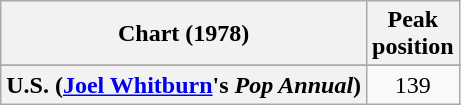<table class="wikitable sortable plainrowheaders" style="text-align:center">
<tr>
<th>Chart (1978)</th>
<th>Peak<br>position</th>
</tr>
<tr>
</tr>
<tr>
<th scope="row">U.S. (<a href='#'>Joel Whitburn</a>'s <em>Pop Annual</em>)</th>
<td style="text-align:center;">139</td>
</tr>
</table>
